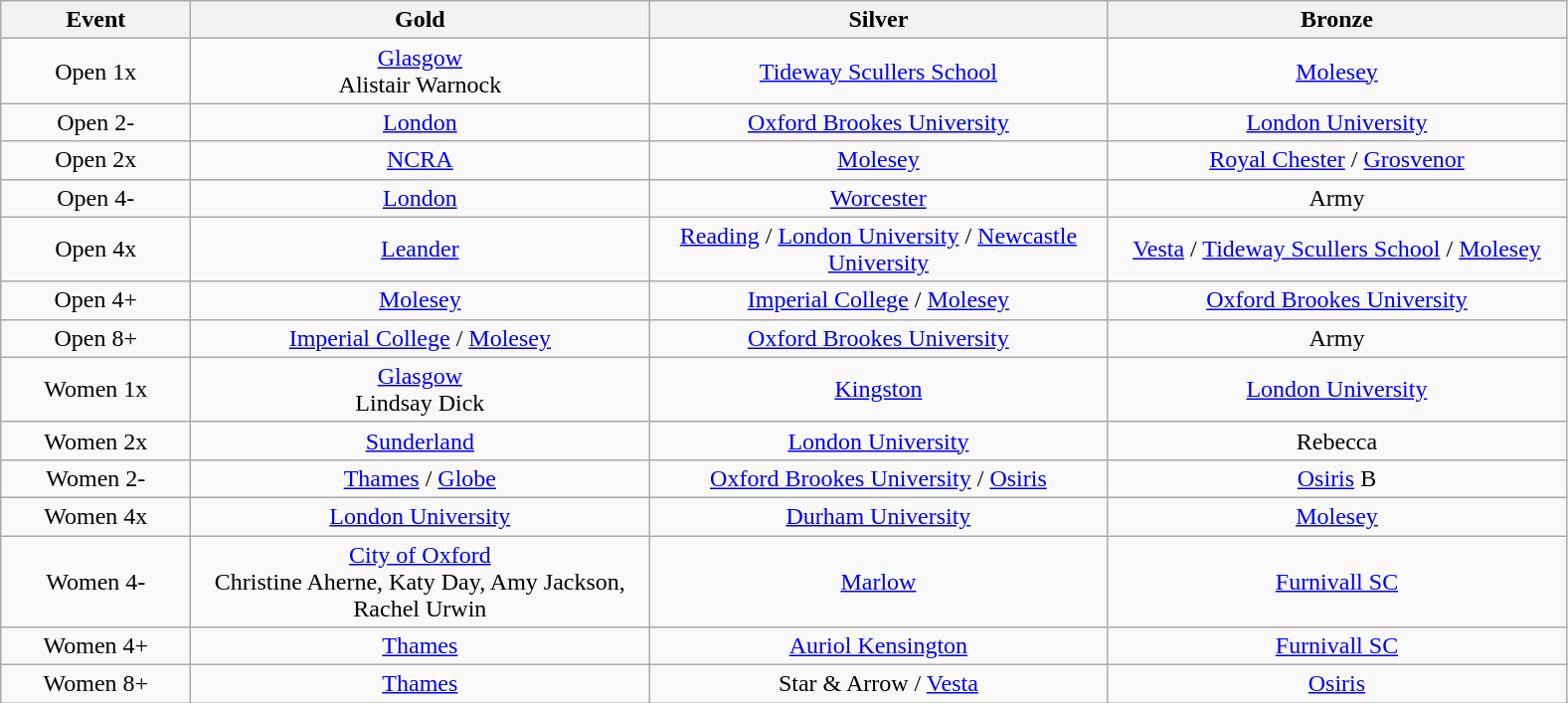<table class="wikitable" style="text-align:center">
<tr>
<th width=120>Event</th>
<th width=300>Gold</th>
<th width=300>Silver</th>
<th width=300>Bronze</th>
</tr>
<tr>
<td>Open 1x</td>
<td><a href='#'>Glasgow</a> <br>Alistair Warnock</td>
<td><a href='#'>Tideway Scullers School</a><br></td>
<td><a href='#'>Molesey</a> <br></td>
</tr>
<tr>
<td>Open 2-</td>
<td><a href='#'>London</a><br></td>
<td><a href='#'>Oxford Brookes University</a><br></td>
<td><a href='#'>London University</a><br></td>
</tr>
<tr>
<td>Open 2x</td>
<td><a href='#'>NCRA</a>  <br></td>
<td><a href='#'>Molesey</a><br></td>
<td><a href='#'>Royal Chester</a> / <a href='#'>Grosvenor</a><br></td>
</tr>
<tr>
<td>Open 4-</td>
<td><a href='#'>London</a><br></td>
<td><a href='#'>Worcester</a><br></td>
<td>Army <br></td>
</tr>
<tr>
<td>Open 4x</td>
<td><a href='#'>Leander</a>  <br></td>
<td><a href='#'>Reading</a> / <a href='#'>London University</a> / <a href='#'>Newcastle University</a> <br></td>
<td><a href='#'>Vesta</a> / <a href='#'>Tideway Scullers School</a> / <a href='#'>Molesey</a>  <br></td>
</tr>
<tr>
<td>Open 4+</td>
<td><a href='#'>Molesey</a><br></td>
<td><a href='#'>Imperial College</a> / <a href='#'>Molesey</a><br></td>
<td><a href='#'>Oxford Brookes University</a><br></td>
</tr>
<tr>
<td>Open 8+</td>
<td><a href='#'>Imperial College</a> / <a href='#'>Molesey</a> <br></td>
<td><a href='#'>Oxford Brookes University</a><br></td>
<td>Army <br></td>
</tr>
<tr>
<td>Women 1x</td>
<td><a href='#'>Glasgow</a><br>Lindsay Dick</td>
<td><a href='#'>Kingston</a><br></td>
<td><a href='#'>London University</a><br></td>
</tr>
<tr>
<td>Women 2x</td>
<td><a href='#'>Sunderland</a><br></td>
<td><a href='#'>London University</a><br></td>
<td>Rebecca <br></td>
</tr>
<tr>
<td>Women 2-</td>
<td><a href='#'>Thames</a> / <a href='#'>Globe</a>  <br></td>
<td><a href='#'>Oxford Brookes University</a> / <a href='#'>Osiris</a> <br></td>
<td><a href='#'>Osiris</a> B<br></td>
</tr>
<tr>
<td>Women 4x</td>
<td><a href='#'>London University</a>  <br></td>
<td><a href='#'>Durham University</a>  <br></td>
<td><a href='#'>Molesey</a><br></td>
</tr>
<tr>
<td>Women 4-</td>
<td><a href='#'>City of Oxford</a><br>Christine Aherne, Katy Day, Amy Jackson, Rachel Urwin<br></td>
<td><a href='#'>Marlow</a> <br></td>
<td><a href='#'>Furnivall SC</a>  <br></td>
</tr>
<tr>
<td>Women 4+</td>
<td><a href='#'>Thames</a> <br></td>
<td><a href='#'>Auriol Kensington</a><br></td>
<td><a href='#'>Furnivall SC</a><br></td>
</tr>
<tr>
<td>Women 8+</td>
<td><a href='#'>Thames</a><br></td>
<td>Star & Arrow / <a href='#'>Vesta</a><br></td>
<td><a href='#'>Osiris</a><br></td>
</tr>
</table>
